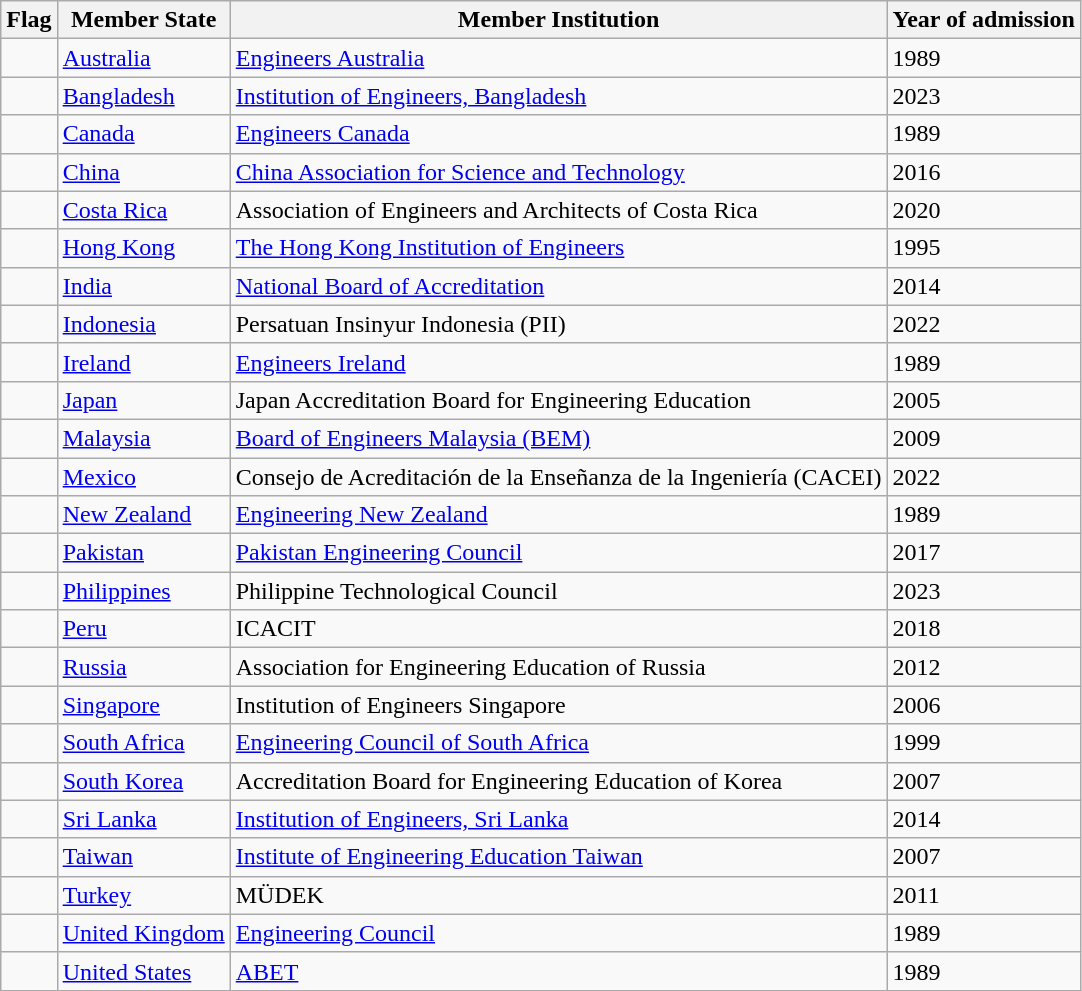<table class="wikitable sortable">
<tr>
<th class="unsortable">Flag</th>
<th>Member State</th>
<th>Member Institution</th>
<th>Year of admission</th>
</tr>
<tr>
<td></td>
<td><a href='#'>Australia</a></td>
<td><a href='#'>Engineers Australia</a></td>
<td>1989</td>
</tr>
<tr>
<td></td>
<td><a href='#'>Bangladesh</a></td>
<td><a href='#'>Institution of Engineers, Bangladesh</a></td>
<td>2023</td>
</tr>
<tr>
<td></td>
<td><a href='#'>Canada</a></td>
<td><a href='#'>Engineers Canada</a></td>
<td>1989</td>
</tr>
<tr>
<td></td>
<td><a href='#'>China</a></td>
<td><a href='#'>China Association for Science and Technology</a></td>
<td>2016</td>
</tr>
<tr>
<td></td>
<td><a href='#'>Costa Rica</a></td>
<td>Association of Engineers and Architects of Costa Rica</td>
<td>2020</td>
</tr>
<tr>
<td></td>
<td><a href='#'>Hong Kong</a></td>
<td><a href='#'>The Hong Kong Institution of Engineers</a></td>
<td>1995</td>
</tr>
<tr>
<td></td>
<td><a href='#'>India</a></td>
<td><a href='#'>National Board of Accreditation</a></td>
<td>2014</td>
</tr>
<tr>
<td></td>
<td><a href='#'>Indonesia</a></td>
<td>Persatuan Insinyur Indonesia (PII)</td>
<td>2022</td>
</tr>
<tr>
<td></td>
<td><a href='#'>Ireland</a></td>
<td><a href='#'>Engineers Ireland</a></td>
<td>1989</td>
</tr>
<tr>
<td></td>
<td><a href='#'>Japan</a></td>
<td>Japan Accreditation Board for Engineering Education</td>
<td>2005</td>
</tr>
<tr>
<td></td>
<td><a href='#'>Malaysia</a></td>
<td><a href='#'>Board of Engineers Malaysia (BEM)</a></td>
<td>2009</td>
</tr>
<tr>
<td></td>
<td><a href='#'>Mexico</a></td>
<td>Consejo de Acreditación de la Enseñanza de la Ingeniería (CACEI)</td>
<td>2022</td>
</tr>
<tr>
<td></td>
<td><a href='#'>New Zealand</a></td>
<td><a href='#'>Engineering New Zealand</a></td>
<td>1989</td>
</tr>
<tr>
<td></td>
<td><a href='#'>Pakistan</a></td>
<td><a href='#'>Pakistan Engineering Council</a></td>
<td>2017</td>
</tr>
<tr>
<td></td>
<td><a href='#'>Philippines</a></td>
<td>Philippine Technological Council</td>
<td>2023</td>
</tr>
<tr>
<td></td>
<td><a href='#'>Peru</a></td>
<td>ICACIT</td>
<td>2018</td>
</tr>
<tr>
<td></td>
<td><a href='#'>Russia</a></td>
<td>Association for Engineering Education of Russia</td>
<td>2012</td>
</tr>
<tr>
<td></td>
<td><a href='#'>Singapore</a></td>
<td>Institution of Engineers Singapore</td>
<td>2006</td>
</tr>
<tr>
<td></td>
<td><a href='#'>South Africa</a></td>
<td><a href='#'>Engineering Council of South Africa</a></td>
<td>1999</td>
</tr>
<tr>
<td></td>
<td><a href='#'>South Korea</a></td>
<td>Accreditation Board for Engineering Education of Korea</td>
<td>2007</td>
</tr>
<tr>
<td></td>
<td><a href='#'>Sri Lanka</a></td>
<td><a href='#'>Institution of Engineers, Sri Lanka</a></td>
<td>2014</td>
</tr>
<tr>
<td></td>
<td><a href='#'>Taiwan</a></td>
<td><a href='#'>Institute of Engineering Education Taiwan</a></td>
<td>2007</td>
</tr>
<tr>
<td></td>
<td><a href='#'>Turkey</a></td>
<td>MÜDEK</td>
<td>2011</td>
</tr>
<tr>
<td></td>
<td><a href='#'>United Kingdom</a></td>
<td><a href='#'>Engineering Council</a></td>
<td>1989</td>
</tr>
<tr>
<td></td>
<td><a href='#'>United States</a></td>
<td><a href='#'>ABET</a></td>
<td>1989</td>
</tr>
</table>
